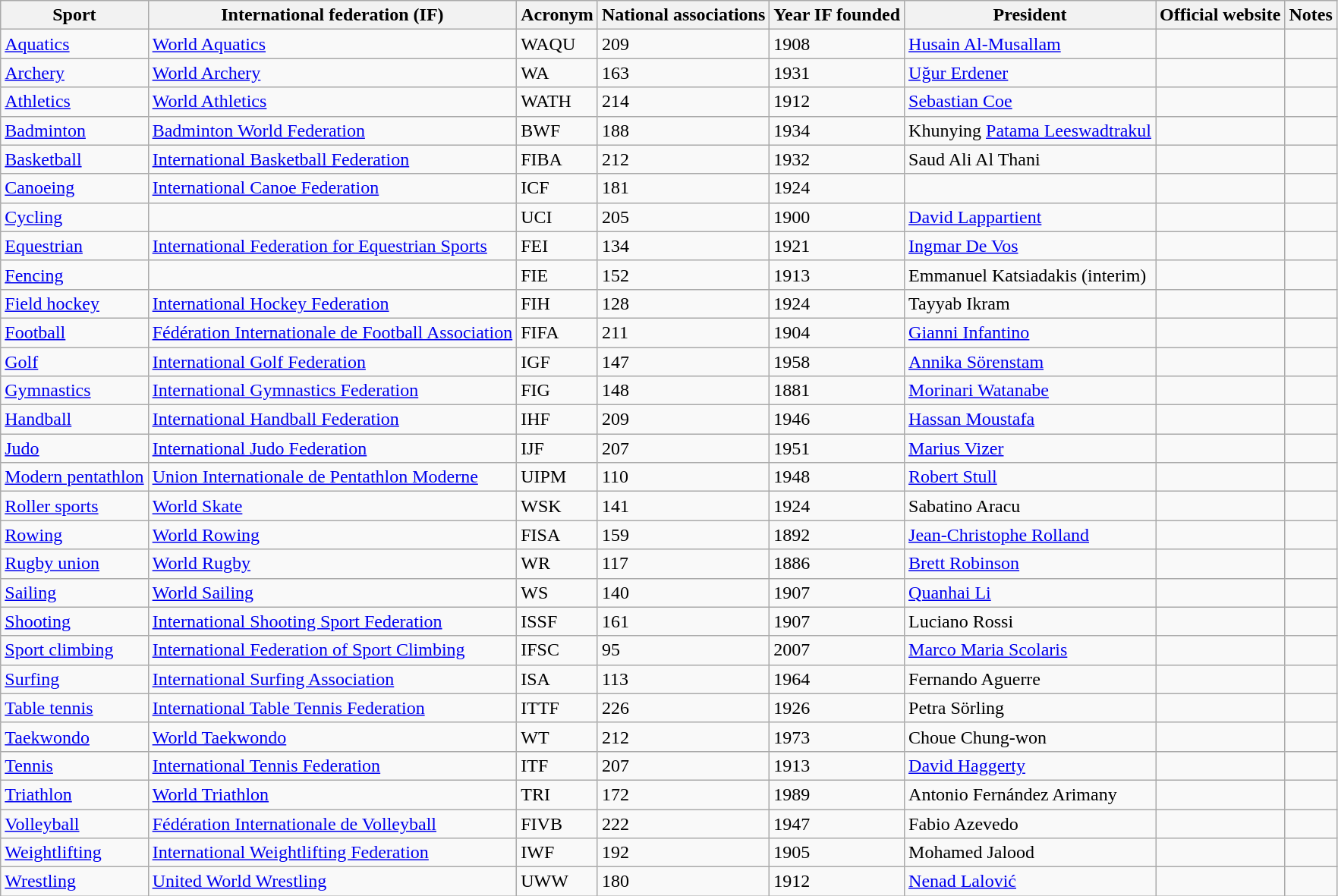<table class="wikitable sortable">
<tr>
<th>Sport</th>
<th>International federation (IF)</th>
<th>Acronym</th>
<th>National associations</th>
<th>Year IF founded</th>
<th>President</th>
<th>Official website</th>
<th>Notes</th>
</tr>
<tr>
<td><a href='#'>Aquatics</a></td>
<td><a href='#'>World Aquatics</a></td>
<td>WAQU</td>
<td>209</td>
<td>1908</td>
<td> <a href='#'>Husain Al-Musallam</a></td>
<td></td>
<td></td>
</tr>
<tr>
<td><a href='#'>Archery</a></td>
<td><a href='#'>World Archery</a></td>
<td>WA</td>
<td>163</td>
<td>1931</td>
<td> <a href='#'>Uğur Erdener</a></td>
<td></td>
<td></td>
</tr>
<tr>
<td><a href='#'>Athletics</a></td>
<td><a href='#'>World Athletics</a></td>
<td>WATH</td>
<td>214</td>
<td>1912</td>
<td> <a href='#'>Sebastian Coe</a></td>
<td></td>
<td></td>
</tr>
<tr>
<td><a href='#'>Badminton</a></td>
<td><a href='#'>Badminton World Federation</a></td>
<td>BWF</td>
<td>188</td>
<td>1934</td>
<td> Khunying <a href='#'>Patama Leeswadtrakul</a></td>
<td></td>
<td></td>
</tr>
<tr>
<td><a href='#'>Basketball</a></td>
<td><a href='#'>International Basketball Federation</a></td>
<td>FIBA</td>
<td>212</td>
<td>1932</td>
<td> Saud Ali Al Thani</td>
<td></td>
<td><br></td>
</tr>
<tr>
<td><a href='#'>Canoeing</a></td>
<td><a href='#'>International Canoe Federation</a></td>
<td>ICF</td>
<td>181</td>
<td>1924</td>
<td> </td>
<td></td>
<td></td>
</tr>
<tr>
<td><a href='#'>Cycling</a></td>
<td></td>
<td>UCI</td>
<td>205</td>
<td>1900</td>
<td> <a href='#'>David Lappartient</a></td>
<td></td>
<td></td>
</tr>
<tr>
<td><a href='#'>Equestrian</a></td>
<td><a href='#'>International Federation for Equestrian Sports</a></td>
<td>FEI</td>
<td>134</td>
<td>1921</td>
<td> <a href='#'>Ingmar De Vos</a></td>
<td></td>
<td></td>
</tr>
<tr>
<td><a href='#'>Fencing</a></td>
<td></td>
<td>FIE</td>
<td>152</td>
<td>1913</td>
<td> Emmanuel Katsiadakis (interim)</td>
<td></td>
<td></td>
</tr>
<tr>
<td><a href='#'>Field hockey</a></td>
<td><a href='#'>International Hockey Federation</a></td>
<td>FIH</td>
<td>128</td>
<td>1924</td>
<td> Tayyab Ikram</td>
<td></td>
<td></td>
</tr>
<tr>
<td><a href='#'>Football</a></td>
<td><a href='#'>Fédération Internationale de Football Association</a></td>
<td>FIFA</td>
<td>211</td>
<td>1904</td>
<td> <a href='#'>Gianni Infantino</a></td>
<td></td>
<td></td>
</tr>
<tr>
<td><a href='#'>Golf</a></td>
<td><a href='#'>International Golf Federation</a></td>
<td>IGF</td>
<td>147</td>
<td>1958</td>
<td> <a href='#'>Annika Sörenstam</a></td>
<td></td>
<td></td>
</tr>
<tr>
<td><a href='#'>Gymnastics</a></td>
<td><a href='#'>International Gymnastics Federation</a></td>
<td>FIG</td>
<td>148</td>
<td>1881</td>
<td> <a href='#'>Morinari Watanabe</a></td>
<td></td>
<td></td>
</tr>
<tr>
<td><a href='#'>Handball</a></td>
<td><a href='#'>International Handball Federation</a></td>
<td>IHF</td>
<td>209</td>
<td>1946</td>
<td> <a href='#'>Hassan Moustafa</a></td>
<td></td>
<td></td>
</tr>
<tr>
<td><a href='#'>Judo</a></td>
<td><a href='#'>International Judo Federation</a></td>
<td>IJF</td>
<td>207</td>
<td>1951</td>
<td> <a href='#'>Marius Vizer</a></td>
<td></td>
<td></td>
</tr>
<tr>
<td><a href='#'>Modern pentathlon</a></td>
<td><a href='#'>Union Internationale de Pentathlon Moderne</a></td>
<td>UIPM</td>
<td>110</td>
<td>1948</td>
<td> <a href='#'>Robert Stull</a></td>
<td></td>
<td></td>
</tr>
<tr>
<td><a href='#'>Roller sports</a></td>
<td><a href='#'>World Skate</a></td>
<td>WSK</td>
<td>141</td>
<td>1924</td>
<td> Sabatino Aracu</td>
<td></td>
<td></td>
</tr>
<tr>
<td><a href='#'>Rowing</a></td>
<td><a href='#'>World Rowing</a></td>
<td>FISA</td>
<td>159</td>
<td>1892</td>
<td> <a href='#'>Jean-Christophe Rolland</a></td>
<td></td>
<td></td>
</tr>
<tr>
<td><a href='#'>Rugby union</a></td>
<td><a href='#'>World Rugby</a></td>
<td>WR</td>
<td>117</td>
<td>1886</td>
<td> <a href='#'>Brett Robinson</a></td>
<td></td>
<td></td>
</tr>
<tr>
<td><a href='#'>Sailing</a></td>
<td><a href='#'>World Sailing</a></td>
<td>WS</td>
<td>140</td>
<td>1907</td>
<td> <a href='#'>Quanhai Li</a></td>
<td></td>
<td></td>
</tr>
<tr>
<td><a href='#'>Shooting</a></td>
<td><a href='#'>International Shooting Sport Federation</a></td>
<td>ISSF</td>
<td>161</td>
<td>1907</td>
<td> Luciano Rossi</td>
<td></td>
<td></td>
</tr>
<tr>
<td><a href='#'>Sport climbing</a></td>
<td><a href='#'>International Federation of Sport Climbing</a></td>
<td>IFSC</td>
<td>95</td>
<td>2007</td>
<td> <a href='#'>Marco Maria Scolaris</a></td>
<td></td>
<td></td>
</tr>
<tr>
<td><a href='#'>Surfing</a></td>
<td><a href='#'>International Surfing Association</a></td>
<td>ISA</td>
<td>113</td>
<td>1964</td>
<td> Fernando Aguerre</td>
<td></td>
<td></td>
</tr>
<tr>
<td><a href='#'>Table tennis</a></td>
<td><a href='#'>International Table Tennis Federation</a></td>
<td>ITTF</td>
<td>226</td>
<td>1926</td>
<td> Petra Sörling</td>
<td></td>
<td></td>
</tr>
<tr>
<td><a href='#'>Taekwondo</a></td>
<td><a href='#'>World Taekwondo</a></td>
<td>WT</td>
<td>212</td>
<td>1973</td>
<td> Choue Chung-won</td>
<td></td>
<td></td>
</tr>
<tr>
<td><a href='#'>Tennis</a></td>
<td><a href='#'>International Tennis Federation</a></td>
<td>ITF</td>
<td>207</td>
<td>1913</td>
<td> <a href='#'>David Haggerty</a></td>
<td></td>
<td></td>
</tr>
<tr>
<td><a href='#'>Triathlon</a></td>
<td><a href='#'>World Triathlon</a></td>
<td>TRI</td>
<td>172</td>
<td>1989</td>
<td> Antonio Fernández Arimany</td>
<td></td>
<td></td>
</tr>
<tr>
<td><a href='#'>Volleyball</a></td>
<td><a href='#'>Fédération Internationale de Volleyball</a></td>
<td>FIVB</td>
<td>222</td>
<td>1947</td>
<td> Fabio Azevedo</td>
<td></td>
<td></td>
</tr>
<tr>
<td><a href='#'>Weightlifting</a></td>
<td><a href='#'>International Weightlifting Federation</a></td>
<td>IWF</td>
<td>192</td>
<td>1905</td>
<td> Mohamed Jalood</td>
<td></td>
<td></td>
</tr>
<tr>
<td><a href='#'>Wrestling</a></td>
<td><a href='#'>United World Wrestling</a></td>
<td>UWW</td>
<td>180</td>
<td>1912</td>
<td> <a href='#'>Nenad Lalović</a></td>
<td style="white-space:nowrap"></td>
<td></td>
</tr>
</table>
